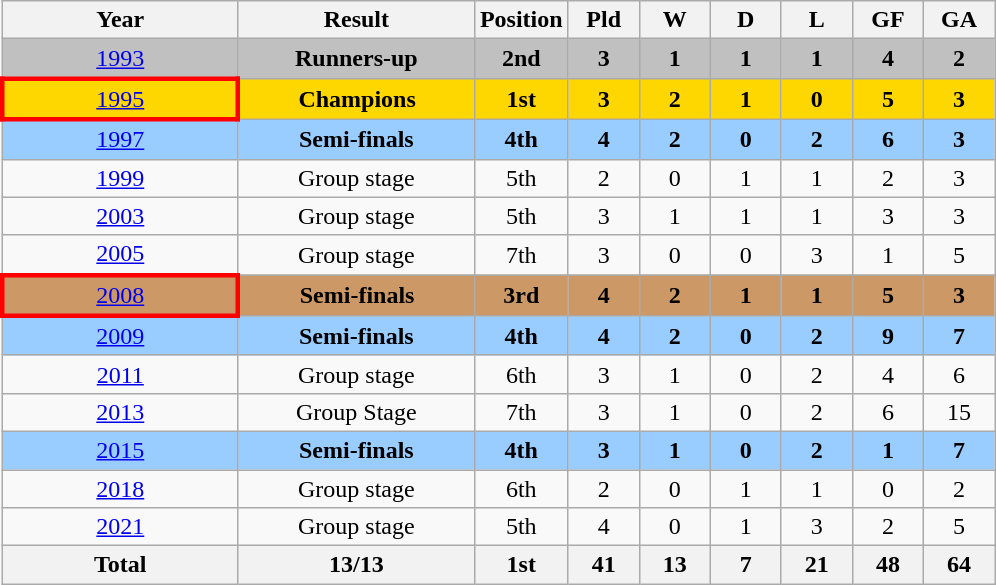<table class="wikitable" style="text-align: center;">
<tr>
<th width=150px>Year</th>
<th width=150px>Result</th>
<th width=40px>Position</th>
<th width=40px>Pld</th>
<th width=40px>W</th>
<th width=40px>D</th>
<th width=40px>L</th>
<th width=40px>GF</th>
<th width=40px>GA</th>
</tr>
<tr style="background:silver;">
<td> <a href='#'>1993</a></td>
<td><strong>Runners-up</strong></td>
<td><strong>2nd</strong></td>
<td><strong>3</strong></td>
<td><strong>1</strong></td>
<td><strong>1</strong></td>
<td><strong>1</strong></td>
<td><strong>4</strong></td>
<td><strong>2</strong></td>
</tr>
<tr style="background:gold;">
<td style="border: 3px solid red"> <a href='#'>1995</a></td>
<td><strong>Champions</strong></td>
<td><strong>1st</strong></td>
<td><strong>3</strong></td>
<td><strong>2</strong></td>
<td><strong>1</strong></td>
<td><strong>0</strong></td>
<td><strong>5</strong></td>
<td><strong>3</strong></td>
</tr>
<tr style="background-color:#9acdff;">
<td> <a href='#'>1997</a></td>
<td><strong>Semi-finals</strong></td>
<td><strong>4th</strong></td>
<td><strong>4</strong></td>
<td><strong>2</strong></td>
<td><strong>0</strong></td>
<td><strong>2</strong></td>
<td><strong>6</strong></td>
<td><strong>3</strong></td>
</tr>
<tr>
<td> <a href='#'>1999</a></td>
<td>Group stage</td>
<td>5th</td>
<td>2</td>
<td>0</td>
<td>1</td>
<td>1</td>
<td>2</td>
<td>3</td>
</tr>
<tr>
<td> <a href='#'>2003</a></td>
<td>Group stage</td>
<td>5th</td>
<td>3</td>
<td>1</td>
<td>1</td>
<td>1</td>
<td>3</td>
<td>3</td>
</tr>
<tr>
<td> <a href='#'>2005</a></td>
<td>Group stage</td>
<td>7th</td>
<td>3</td>
<td>0</td>
<td>0</td>
<td>3</td>
<td>1</td>
<td>5</td>
</tr>
<tr style="background:#c96;">
<td style="border: 3px solid red">  <a href='#'>2008</a></td>
<td><strong>Semi-finals</strong></td>
<td><strong>3rd</strong></td>
<td><strong>4</strong></td>
<td><strong>2</strong></td>
<td><strong>1</strong></td>
<td><strong>1</strong></td>
<td><strong>5</strong></td>
<td><strong>3</strong></td>
</tr>
<tr style="background-color:#9acdff;">
<td> <a href='#'>2009</a></td>
<td><strong>Semi-finals</strong></td>
<td><strong>4th</strong></td>
<td><strong>4</strong></td>
<td><strong>2</strong></td>
<td><strong>0</strong></td>
<td><strong>2</strong></td>
<td><strong>9</strong></td>
<td><strong>7</strong></td>
</tr>
<tr>
<td> <a href='#'>2011</a></td>
<td>Group stage</td>
<td>6th</td>
<td>3</td>
<td>1</td>
<td>0</td>
<td>2</td>
<td>4</td>
<td>6</td>
</tr>
<tr>
<td> <a href='#'>2013</a></td>
<td>Group Stage</td>
<td>7th</td>
<td>3</td>
<td>1</td>
<td>0</td>
<td>2</td>
<td>6</td>
<td>15</td>
</tr>
<tr style="background-color:#9acdff;">
<td> <a href='#'>2015</a></td>
<td><strong>Semi-finals</strong></td>
<td><strong>4th</strong></td>
<td><strong>3</strong></td>
<td><strong>1</strong></td>
<td><strong>0</strong></td>
<td><strong>2</strong></td>
<td><strong>1</strong></td>
<td><strong>7</strong></td>
</tr>
<tr>
<td> <a href='#'>2018</a></td>
<td>Group stage</td>
<td>6th</td>
<td>2</td>
<td>0</td>
<td>1</td>
<td>1</td>
<td>0</td>
<td>2</td>
</tr>
<tr>
<td> <a href='#'>2021</a></td>
<td>Group stage</td>
<td>5th</td>
<td>4</td>
<td>0</td>
<td>1</td>
<td>3</td>
<td>2</td>
<td>5</td>
</tr>
<tr>
<th>Total</th>
<th>13/13</th>
<th>1st</th>
<th>41</th>
<th>13</th>
<th>7</th>
<th>21</th>
<th>48</th>
<th>64</th>
</tr>
</table>
